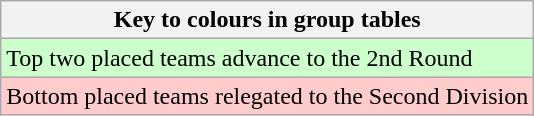<table class="wikitable">
<tr>
<th>Key to colours in group tables</th>
</tr>
<tr bgcolor=#ccffcc>
<td>Top two placed teams advance to the 2nd Round</td>
</tr>
<tr bgcolor=#ffcccc>
<td>Bottom placed teams relegated to the Second Division</td>
</tr>
</table>
